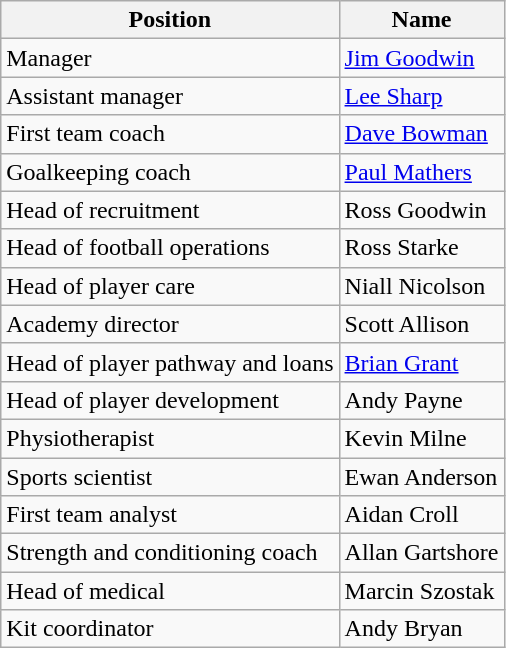<table class="wikitable">
<tr>
<th>Position</th>
<th>Name</th>
</tr>
<tr>
<td>Manager</td>
<td><a href='#'>Jim Goodwin</a></td>
</tr>
<tr>
<td>Assistant manager</td>
<td><a href='#'>Lee Sharp</a></td>
</tr>
<tr>
<td>First team coach</td>
<td><a href='#'>Dave Bowman</a></td>
</tr>
<tr>
<td>Goalkeeping coach</td>
<td><a href='#'>Paul Mathers</a></td>
</tr>
<tr>
<td>Head of recruitment</td>
<td>Ross Goodwin</td>
</tr>
<tr>
<td>Head of football operations</td>
<td>Ross Starke</td>
</tr>
<tr>
<td>Head of player care</td>
<td>Niall Nicolson</td>
</tr>
<tr>
<td>Academy director</td>
<td>Scott Allison</td>
</tr>
<tr>
<td>Head of player pathway and loans</td>
<td><a href='#'>Brian Grant</a></td>
</tr>
<tr>
<td>Head of player development</td>
<td>Andy Payne</td>
</tr>
<tr>
<td>Physiotherapist</td>
<td>Kevin Milne</td>
</tr>
<tr>
<td>Sports scientist</td>
<td>Ewan Anderson</td>
</tr>
<tr>
<td>First team analyst</td>
<td>Aidan Croll</td>
</tr>
<tr>
<td>Strength and conditioning coach</td>
<td>Allan Gartshore</td>
</tr>
<tr>
<td>Head of medical</td>
<td>Marcin Szostak</td>
</tr>
<tr>
<td>Kit coordinator</td>
<td>Andy Bryan</td>
</tr>
</table>
